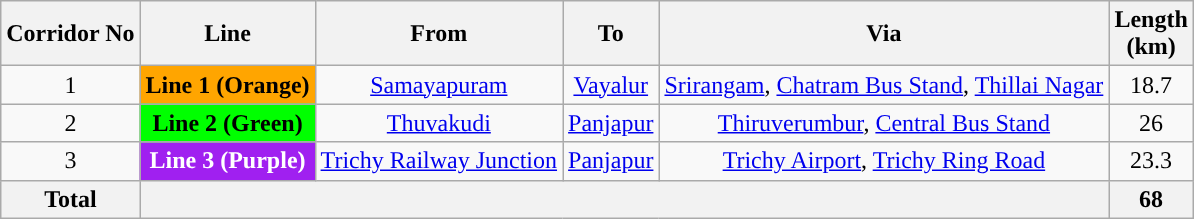<table class="wikitable sortable">
<tr>
<th>Corridor No</th>
<th>Line</th>
<th>From</th>
<th>To</th>
<th>Via</th>
<th>Length<br>(km)</th>
</tr>
<tr>
<td style="text-align:center;">1</td>
<td style="background:#FFA500; text-align: center;"><strong>Line 1 (Orange) </strong></td>
<td style="text-align:center;"><a href='#'>Samayapuram</a></td>
<td style="text-align:center;"><a href='#'>Vayalur</a></td>
<td style="text-align:center;"><a href='#'>Srirangam</a>, <a href='#'>Chatram Bus Stand</a>, <a href='#'>Thillai Nagar</a></td>
<td style="text-align:center;">18.7</td>
</tr>
<tr>
<td style="text-align:center;">2</td>
<td style="background:#00FF00; text-align: center;"><strong>Line 2 (Green)</strong></td>
<td style="text-align:center;"><a href='#'>Thuvakudi</a></td>
<td style="text-align:center;"><a href='#'>Panjapur</a></td>
<td style="text-align:center;"><a href='#'>Thiruverumbur</a>, <a href='#'>Central Bus Stand</a></td>
<td style="text-align:center;">26</td>
</tr>
<tr>
<td style="text-align:center;">3</td>
<td style="background:#A020F0; text-align: center; color:#ffffff;"><strong>Line 3 (Purple)</strong></td>
<td style="text-align:center;"><a href='#'>Trichy Railway Junction</a></td>
<td style="text-align:center;"><a href='#'>Panjapur</a></td>
<td style="text-align:center;"><a href='#'>Trichy Airport</a>, <a href='#'>Trichy Ring Road</a></td>
<td style="text-align:center;">23.3</td>
</tr>
<tr>
<th>Total</th>
<th colspan="4"></th>
<th>68</th>
</tr>
</table>
